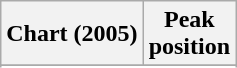<table class="wikitable sortable plainrowheaders" style="text-align:center">
<tr>
<th scope="col">Chart (2005)</th>
<th scope="col">Peak<br> position</th>
</tr>
<tr>
</tr>
<tr>
</tr>
<tr>
</tr>
</table>
